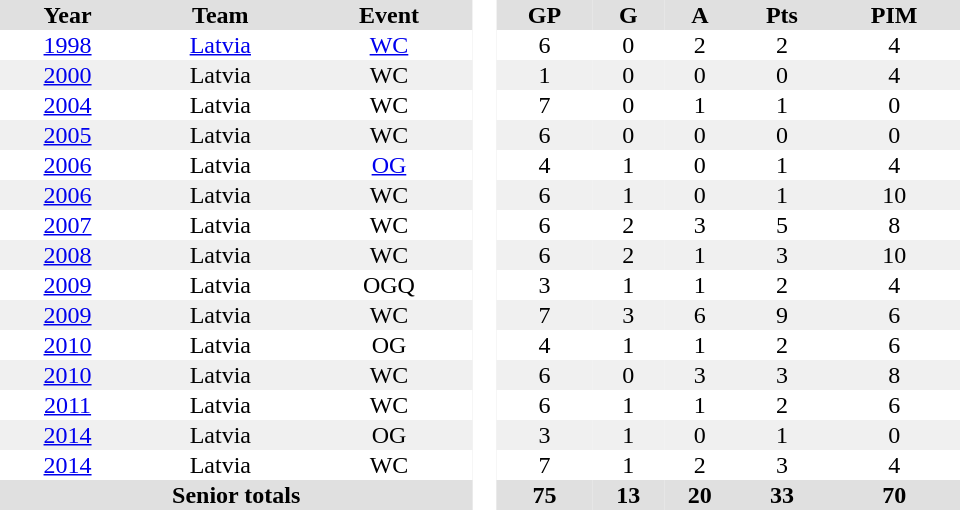<table border="0" cellpadding="1" cellspacing="0" style="text-align:center; width:40em">
<tr ALIGN="center" bgcolor="#e0e0e0">
<th>Year</th>
<th>Team</th>
<th>Event</th>
<th ALIGN="center" rowspan="99" bgcolor="#ffffff"> </th>
<th>GP</th>
<th>G</th>
<th>A</th>
<th>Pts</th>
<th>PIM</th>
</tr>
<tr>
<td><a href='#'>1998</a></td>
<td><a href='#'>Latvia</a></td>
<td><a href='#'>WC</a></td>
<td>6</td>
<td>0</td>
<td>2</td>
<td>2</td>
<td>4</td>
</tr>
<tr bgcolor="#f0f0f0">
<td><a href='#'>2000</a></td>
<td>Latvia</td>
<td>WC</td>
<td>1</td>
<td>0</td>
<td>0</td>
<td>0</td>
<td>4</td>
</tr>
<tr>
<td><a href='#'>2004</a></td>
<td>Latvia</td>
<td>WC</td>
<td>7</td>
<td>0</td>
<td>1</td>
<td>1</td>
<td>0</td>
</tr>
<tr bgcolor="#f0f0f0">
<td><a href='#'>2005</a></td>
<td>Latvia</td>
<td>WC</td>
<td>6</td>
<td>0</td>
<td>0</td>
<td>0</td>
<td>0</td>
</tr>
<tr>
<td><a href='#'>2006</a></td>
<td>Latvia</td>
<td><a href='#'>OG</a></td>
<td>4</td>
<td>1</td>
<td>0</td>
<td>1</td>
<td>4</td>
</tr>
<tr bgcolor="#f0f0f0">
<td><a href='#'>2006</a></td>
<td>Latvia</td>
<td>WC</td>
<td>6</td>
<td>1</td>
<td>0</td>
<td>1</td>
<td>10</td>
</tr>
<tr>
<td><a href='#'>2007</a></td>
<td>Latvia</td>
<td>WC</td>
<td>6</td>
<td>2</td>
<td>3</td>
<td>5</td>
<td>8</td>
</tr>
<tr bgcolor="#f0f0f0">
<td><a href='#'>2008</a></td>
<td>Latvia</td>
<td>WC</td>
<td>6</td>
<td>2</td>
<td>1</td>
<td>3</td>
<td>10</td>
</tr>
<tr>
<td><a href='#'>2009</a></td>
<td>Latvia</td>
<td>OGQ</td>
<td>3</td>
<td>1</td>
<td>1</td>
<td>2</td>
<td>4</td>
</tr>
<tr bgcolor="#f0f0f0">
<td><a href='#'>2009</a></td>
<td>Latvia</td>
<td>WC</td>
<td>7</td>
<td>3</td>
<td>6</td>
<td>9</td>
<td>6</td>
</tr>
<tr>
<td><a href='#'>2010</a></td>
<td>Latvia</td>
<td>OG</td>
<td>4</td>
<td>1</td>
<td>1</td>
<td>2</td>
<td>6</td>
</tr>
<tr bgcolor="#f0f0f0">
<td><a href='#'>2010</a></td>
<td>Latvia</td>
<td>WC</td>
<td>6</td>
<td>0</td>
<td>3</td>
<td>3</td>
<td>8</td>
</tr>
<tr>
<td><a href='#'>2011</a></td>
<td>Latvia</td>
<td>WC</td>
<td>6</td>
<td>1</td>
<td>1</td>
<td>2</td>
<td>6</td>
</tr>
<tr bgcolor="#f0f0f0">
<td><a href='#'>2014</a></td>
<td>Latvia</td>
<td>OG</td>
<td>3</td>
<td>1</td>
<td>0</td>
<td>1</td>
<td>0</td>
</tr>
<tr>
<td><a href='#'>2014</a></td>
<td>Latvia</td>
<td>WC</td>
<td>7</td>
<td>1</td>
<td>2</td>
<td>3</td>
<td>4</td>
</tr>
<tr bgcolor="#e0e0e0">
<th colspan=3>Senior totals</th>
<th>75</th>
<th>13</th>
<th>20</th>
<th>33</th>
<th>70</th>
</tr>
</table>
